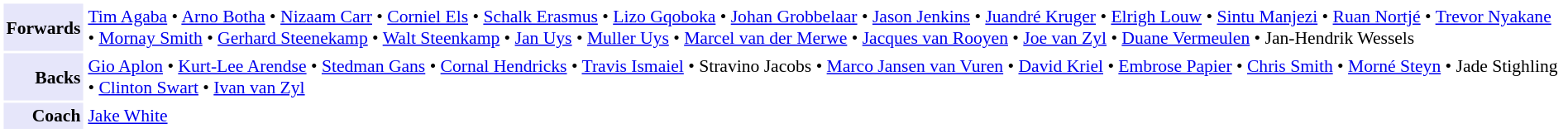<table cellpadding="2" style="border: 1px solid white; font-size:90%;">
<tr>
<td style="text-align:right;" bgcolor="lavender"><strong>Forwards</strong></td>
<td style="text-align:left;"><a href='#'>Tim Agaba</a> • <a href='#'>Arno Botha</a> • <a href='#'>Nizaam Carr</a> • <a href='#'>Corniel Els</a> • <a href='#'>Schalk Erasmus</a> • <a href='#'>Lizo Gqoboka</a> • <a href='#'>Johan Grobbelaar</a> • <a href='#'>Jason Jenkins</a> • <a href='#'>Juandré Kruger</a> • <a href='#'>Elrigh Louw</a> • <a href='#'>Sintu Manjezi</a> • <a href='#'>Ruan Nortjé</a> • <a href='#'>Trevor Nyakane</a> • <a href='#'>Mornay Smith</a> • <a href='#'>Gerhard Steenekamp</a> • <a href='#'>Walt Steenkamp</a> • <a href='#'>Jan Uys</a> • <a href='#'>Muller Uys</a> • <a href='#'>Marcel van der Merwe</a> • <a href='#'>Jacques van Rooyen</a> • <a href='#'>Joe van Zyl</a> • <a href='#'>Duane Vermeulen</a> • Jan-Hendrik Wessels</td>
</tr>
<tr>
<td style="text-align:right;" bgcolor="lavender"><strong>Backs</strong></td>
<td style="text-align:left;"><a href='#'>Gio Aplon</a> • <a href='#'>Kurt-Lee Arendse</a> • <a href='#'>Stedman Gans</a> • <a href='#'>Cornal Hendricks</a> • <a href='#'>Travis Ismaiel</a> • Stravino Jacobs • <a href='#'>Marco Jansen van Vuren</a> • <a href='#'>David Kriel</a> • <a href='#'>Embrose Papier</a> • <a href='#'>Chris Smith</a> • <a href='#'>Morné Steyn</a> • Jade Stighling • <a href='#'>Clinton Swart</a> • <a href='#'>Ivan van Zyl</a></td>
</tr>
<tr>
<td style="text-align:right;" bgcolor="lavender"><strong>Coach</strong></td>
<td style="text-align:left;"><a href='#'>Jake White</a></td>
</tr>
</table>
